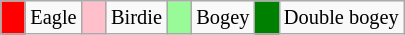<table class="wikitable" span = 50 style="font-size:85%">
<tr>
<td style="background:Red; width:10px;"></td>
<td>Eagle</td>
<td style="background:Pink; width:10px;"></td>
<td>Birdie</td>
<td style="background:PaleGreen; width:10px;"></td>
<td>Bogey</td>
<td style="background:Green; width:10px;"></td>
<td>Double bogey</td>
</tr>
</table>
